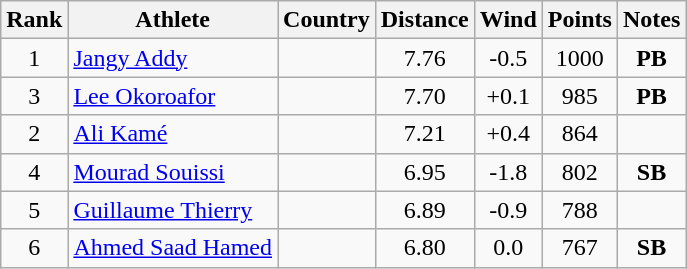<table class="wikitable sortable" style="text-align:center">
<tr>
<th>Rank</th>
<th>Athlete</th>
<th>Country</th>
<th>Distance</th>
<th>Wind</th>
<th>Points</th>
<th>Notes</th>
</tr>
<tr>
<td>1</td>
<td align=left><a href='#'>Jangy Addy</a></td>
<td align=left></td>
<td>7.76</td>
<td>-0.5</td>
<td>1000</td>
<td><strong>PB</strong></td>
</tr>
<tr>
<td>3</td>
<td align=left><a href='#'>Lee Okoroafor</a></td>
<td align=left></td>
<td>7.70</td>
<td>+0.1</td>
<td>985</td>
<td><strong>PB</strong></td>
</tr>
<tr>
<td>2</td>
<td align=left><a href='#'>Ali Kamé</a></td>
<td align=left></td>
<td>7.21</td>
<td>+0.4</td>
<td>864</td>
<td></td>
</tr>
<tr>
<td>4</td>
<td align=left><a href='#'>Mourad Souissi</a></td>
<td align=left></td>
<td>6.95</td>
<td>-1.8</td>
<td>802</td>
<td><strong>SB</strong></td>
</tr>
<tr>
<td>5</td>
<td align=left><a href='#'>Guillaume Thierry</a></td>
<td align=left></td>
<td>6.89</td>
<td>-0.9</td>
<td>788</td>
<td></td>
</tr>
<tr>
<td>6</td>
<td align=left><a href='#'>Ahmed Saad Hamed</a></td>
<td align=left></td>
<td>6.80</td>
<td>0.0</td>
<td>767</td>
<td><strong>SB</strong></td>
</tr>
</table>
